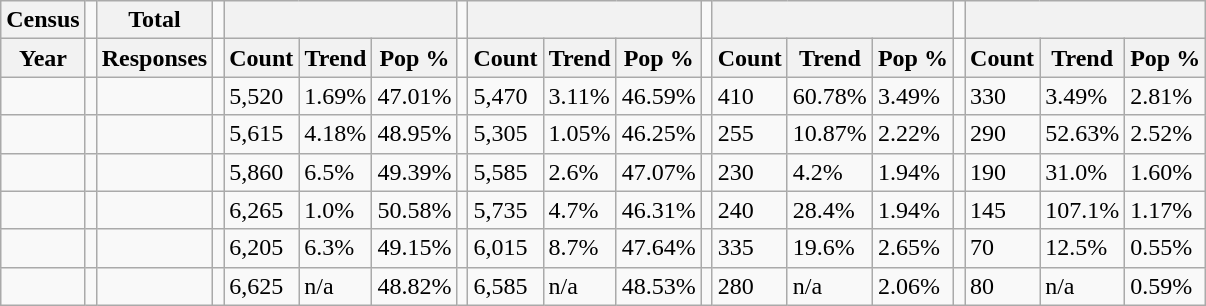<table class="wikitable">
<tr>
<th>Census</th>
<td></td>
<th>Total</th>
<td colspan="1"></td>
<th colspan="3"></th>
<td colspan="1"></td>
<th colspan="3"></th>
<td colspan="1"></td>
<th colspan="3"></th>
<td colspan="1"></td>
<th colspan="3"></th>
</tr>
<tr>
<th>Year</th>
<td></td>
<th>Responses</th>
<td></td>
<th>Count</th>
<th>Trend</th>
<th>Pop %</th>
<td></td>
<th>Count</th>
<th>Trend</th>
<th>Pop %</th>
<td></td>
<th>Count</th>
<th>Trend</th>
<th>Pop %</th>
<td></td>
<th>Count</th>
<th>Trend</th>
<th>Pop %</th>
</tr>
<tr>
<td></td>
<td></td>
<td></td>
<td></td>
<td>5,520</td>
<td> 1.69%</td>
<td>47.01%</td>
<td></td>
<td>5,470</td>
<td> 3.11%</td>
<td>46.59%</td>
<td></td>
<td>410</td>
<td> 60.78%</td>
<td>3.49%</td>
<td></td>
<td>330</td>
<td> 3.49%</td>
<td>2.81%</td>
</tr>
<tr>
<td></td>
<td></td>
<td></td>
<td></td>
<td>5,615</td>
<td> 4.18%</td>
<td>48.95%</td>
<td></td>
<td>5,305</td>
<td> 1.05%</td>
<td>46.25%</td>
<td></td>
<td>255</td>
<td> 10.87%</td>
<td>2.22%</td>
<td></td>
<td>290</td>
<td> 52.63%</td>
<td>2.52%</td>
</tr>
<tr>
<td></td>
<td></td>
<td></td>
<td></td>
<td>5,860</td>
<td> 6.5%</td>
<td>49.39%</td>
<td></td>
<td>5,585</td>
<td> 2.6%</td>
<td>47.07%</td>
<td></td>
<td>230</td>
<td> 4.2%</td>
<td>1.94%</td>
<td></td>
<td>190</td>
<td> 31.0%</td>
<td>1.60%</td>
</tr>
<tr>
<td></td>
<td></td>
<td></td>
<td></td>
<td>6,265</td>
<td> 1.0%</td>
<td>50.58%</td>
<td></td>
<td>5,735</td>
<td> 4.7%</td>
<td>46.31%</td>
<td></td>
<td>240</td>
<td> 28.4%</td>
<td>1.94%</td>
<td></td>
<td>145</td>
<td> 107.1%</td>
<td>1.17%</td>
</tr>
<tr>
<td></td>
<td></td>
<td></td>
<td></td>
<td>6,205</td>
<td> 6.3%</td>
<td>49.15%</td>
<td></td>
<td>6,015</td>
<td> 8.7%</td>
<td>47.64%</td>
<td></td>
<td>335</td>
<td> 19.6%</td>
<td>2.65%</td>
<td></td>
<td>70</td>
<td> 12.5%</td>
<td>0.55%</td>
</tr>
<tr>
<td></td>
<td></td>
<td></td>
<td></td>
<td>6,625</td>
<td>n/a</td>
<td>48.82%</td>
<td></td>
<td>6,585</td>
<td>n/a</td>
<td>48.53%</td>
<td></td>
<td>280</td>
<td>n/a</td>
<td>2.06%</td>
<td></td>
<td>80</td>
<td>n/a</td>
<td>0.59%</td>
</tr>
</table>
